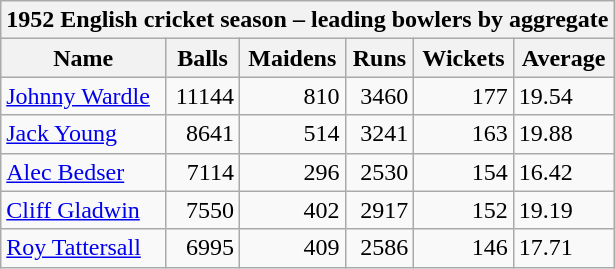<table class="wikitable">
<tr>
<th bgcolor="#efefef" colspan="7">1952 English cricket season – leading bowlers by aggregate</th>
</tr>
<tr bgcolor="#efefef">
<th>Name</th>
<th>Balls</th>
<th>Maidens</th>
<th>Runs</th>
<th>Wickets</th>
<th>Average</th>
</tr>
<tr>
<td><a href='#'>Johnny Wardle</a></td>
<td align="right">11144</td>
<td align="right">810</td>
<td align="right">3460</td>
<td align="right">177</td>
<td>19.54</td>
</tr>
<tr>
<td><a href='#'>Jack Young</a></td>
<td align="right">8641</td>
<td align="right">514</td>
<td align="right">3241</td>
<td align="right">163</td>
<td>19.88</td>
</tr>
<tr>
<td><a href='#'>Alec Bedser</a></td>
<td align="right">7114</td>
<td align="right">296</td>
<td align="right">2530</td>
<td align="right">154</td>
<td>16.42</td>
</tr>
<tr>
<td><a href='#'>Cliff Gladwin</a></td>
<td align="right">7550</td>
<td align="right">402</td>
<td align="right">2917</td>
<td align="right">152</td>
<td>19.19</td>
</tr>
<tr>
<td><a href='#'>Roy Tattersall</a></td>
<td align="right">6995</td>
<td align="right">409</td>
<td align="right">2586</td>
<td align="right">146</td>
<td>17.71</td>
</tr>
</table>
